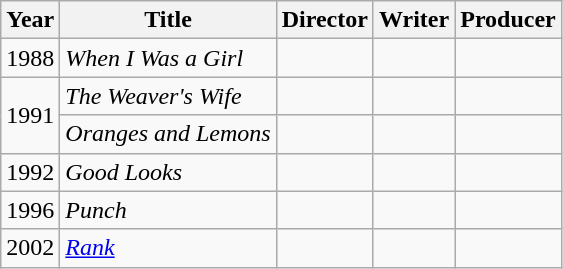<table class="wikitable">
<tr>
<th>Year</th>
<th>Title</th>
<th>Director</th>
<th>Writer</th>
<th>Producer</th>
</tr>
<tr>
<td>1988</td>
<td><em>When I Was a Girl</em></td>
<td></td>
<td></td>
<td></td>
</tr>
<tr>
<td rowspan="2">1991</td>
<td><em>The Weaver's Wife</em></td>
<td></td>
<td></td>
<td></td>
</tr>
<tr>
<td><em>Oranges and Lemons</em></td>
<td></td>
<td></td>
<td></td>
</tr>
<tr>
<td>1992</td>
<td><em>Good Looks</em></td>
<td></td>
<td></td>
<td></td>
</tr>
<tr>
<td>1996</td>
<td><em>Punch</em></td>
<td></td>
<td></td>
<td></td>
</tr>
<tr>
<td>2002</td>
<td><em><a href='#'>Rank</a></em></td>
<td></td>
<td></td>
<td></td>
</tr>
</table>
